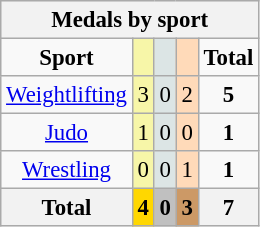<table class="wikitable" style="font-size:95%">
<tr style="background:#efefef;">
<th colspan=5>Medals by sport</th>
</tr>
<tr align=center>
<td><strong>Sport</strong></td>
<td bgcolor=#f7f6a8></td>
<td bgcolor=#dce5e5></td>
<td bgcolor=#ffdab9></td>
<td><strong>Total</strong></td>
</tr>
<tr align=center>
<td><a href='#'>Weightlifting</a></td>
<td style="background:#F7F6A8;">3</td>
<td style="background:#DCE5E5;">0</td>
<td style="background:#FFDAB9;">2</td>
<td><strong>5</strong></td>
</tr>
<tr align=center>
<td><a href='#'>Judo</a></td>
<td style="background:#F7F6A8;">1</td>
<td style="background:#DCE5E5;">0</td>
<td style="background:#FFDAB9;">0</td>
<td><strong>1</strong></td>
</tr>
<tr align=center>
<td><a href='#'>Wrestling</a></td>
<td style="background:#F7F6A8;">0</td>
<td style="background:#DCE5E5;">0</td>
<td style="background:#FFDAB9;">1</td>
<td><strong>1</strong></td>
</tr>
<tr align=center>
<th>Total</th>
<th style="background:gold;">4</th>
<th style="background:silver;">0</th>
<th style="background:#c96;">3</th>
<th>7</th>
</tr>
</table>
